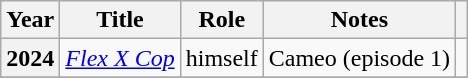<table class="wikitable plainrowheaders sortable">
<tr>
<th scope="col">Year</th>
<th scope="col">Title</th>
<th scope="col">Role</th>
<th scope="col" class="unsortable">Notes</th>
<th scope="col" class="unsortable"></th>
</tr>
<tr>
<th scope="row">2024</th>
<td><em><a href='#'>Flex X Cop</a></td>
<td>himself</td>
<td>Cameo (episode 1)</td>
<td style="text-align:center"></td>
</tr>
<tr>
</tr>
</table>
